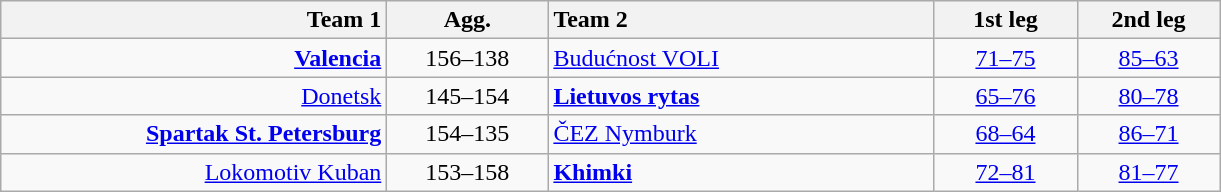<table class=wikitable style="text-align:center">
<tr>
<th width=250 style="text-align:right;">Team 1</th>
<th width=100>Agg.</th>
<th width=250 style="text-align:left;">Team 2</th>
<th width=88>1st leg</th>
<th width=88>2nd leg</th>
</tr>
<tr>
<td align=right><strong><a href='#'>Valencia</a></strong> </td>
<td>156–138</td>
<td align=left> <a href='#'>Budućnost VOLI</a></td>
<td><a href='#'>71–75</a></td>
<td><a href='#'>85–63</a></td>
</tr>
<tr>
<td align=right><a href='#'>Donetsk</a> </td>
<td>145–154</td>
<td align=left> <strong><a href='#'>Lietuvos rytas</a></strong></td>
<td><a href='#'>65–76</a></td>
<td><a href='#'>80–78</a></td>
</tr>
<tr>
<td align=right><strong><a href='#'>Spartak St. Petersburg</a></strong> </td>
<td>154–135</td>
<td align=left> <a href='#'>ČEZ Nymburk</a></td>
<td><a href='#'>68–64</a></td>
<td><a href='#'>86–71</a></td>
</tr>
<tr>
<td align=right><a href='#'>Lokomotiv Kuban</a> </td>
<td>153–158</td>
<td align=left> <strong><a href='#'>Khimki</a></strong></td>
<td><a href='#'>72–81</a></td>
<td><a href='#'>81–77</a></td>
</tr>
</table>
